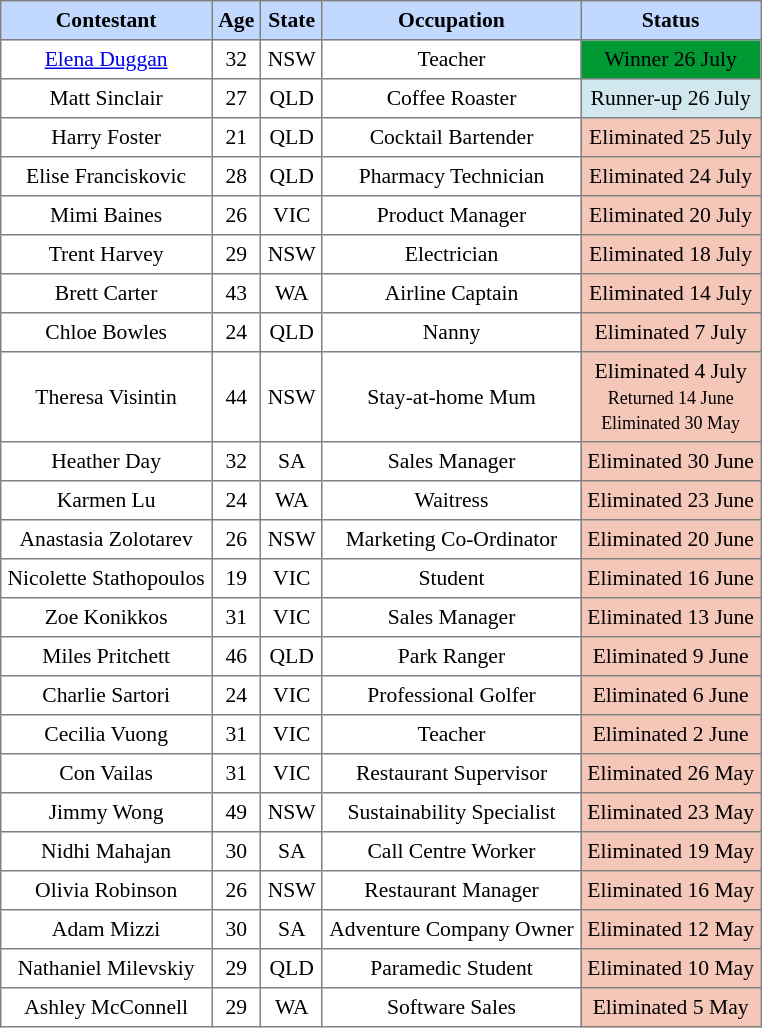<table class="sortable" border="1" cellpadding="4" cellspacing="0" style="text-align:center; font-size:90%; border-collapse:collapse">
<tr style="background:#C1D8FF">
<th>Contestant</th>
<th>Age</th>
<th>State</th>
<th>Occupation</th>
<th>Status</th>
</tr>
<tr>
<td><a href='#'>Elena Duggan</a></td>
<td>32</td>
<td>NSW</td>
<td>Teacher</td>
<td style="background:#093"><span>Winner 26 July</span></td>
</tr>
<tr>
<td>Matt Sinclair</td>
<td>27</td>
<td>QLD</td>
<td>Coffee Roaster</td>
<td style="background:#d1e8ef">Runner-up 26 July</td>
</tr>
<tr>
<td>Harry Foster</td>
<td>21</td>
<td>QLD</td>
<td>Cocktail Bartender</td>
<td style="background:#f4c7b8">Eliminated 25 July</td>
</tr>
<tr>
<td>Elise Franciskovic</td>
<td>28</td>
<td>QLD</td>
<td>Pharmacy Technician</td>
<td style="background:#f4c7b8">Eliminated 24 July</td>
</tr>
<tr>
<td>Mimi Baines</td>
<td>26</td>
<td>VIC</td>
<td>Product Manager</td>
<td style="background:#f4c7b8">Eliminated 20 July</td>
</tr>
<tr>
<td>Trent Harvey</td>
<td>29</td>
<td>NSW</td>
<td>Electrician</td>
<td style="background:#f4c7b8">Eliminated 18 July</td>
</tr>
<tr>
<td>Brett Carter</td>
<td>43</td>
<td>WA</td>
<td>Airline Captain</td>
<td style="background:#f4c7b8">Eliminated 14 July</td>
</tr>
<tr>
<td>Chloe Bowles</td>
<td>24</td>
<td>QLD</td>
<td>Nanny</td>
<td style="background:#f4c7b8">Eliminated 7 July</td>
</tr>
<tr>
<td>Theresa Visintin</td>
<td>44</td>
<td>NSW</td>
<td>Stay-at-home Mum</td>
<td style="background:#f4c7b8">Eliminated 4 July<br><small>Returned 14 June<br>Eliminated 30 May</small></td>
</tr>
<tr>
<td>Heather Day</td>
<td>32</td>
<td>SA</td>
<td>Sales Manager</td>
<td style="background:#f4c7b8">Eliminated 30 June</td>
</tr>
<tr>
<td>Karmen Lu</td>
<td>24</td>
<td>WA</td>
<td>Waitress</td>
<td style="background:#f4c7b8">Eliminated 23 June</td>
</tr>
<tr>
<td>Anastasia Zolotarev</td>
<td>26</td>
<td>NSW</td>
<td>Marketing Co-Ordinator</td>
<td style="background:#f4c7b8">Eliminated 20 June</td>
</tr>
<tr>
<td>Nicolette Stathopoulos</td>
<td>19</td>
<td>VIC</td>
<td>Student</td>
<td style="background:#f4c7b8">Eliminated 16 June</td>
</tr>
<tr>
<td>Zoe Konikkos</td>
<td>31</td>
<td>VIC</td>
<td>Sales Manager</td>
<td style="background:#f4c7b8">Eliminated 13 June</td>
</tr>
<tr>
<td>Miles Pritchett</td>
<td>46</td>
<td>QLD</td>
<td>Park Ranger</td>
<td style="background:#f4c7b8">Eliminated 9 June</td>
</tr>
<tr>
<td>Charlie Sartori</td>
<td>24</td>
<td>VIC</td>
<td>Professional Golfer</td>
<td style="background:#f4c7b8">Eliminated 6 June</td>
</tr>
<tr>
<td>Cecilia Vuong</td>
<td>31</td>
<td>VIC</td>
<td>Teacher</td>
<td style="background:#f4c7b8">Eliminated 2 June</td>
</tr>
<tr>
<td>Con Vailas</td>
<td>31</td>
<td>VIC</td>
<td>Restaurant Supervisor</td>
<td style="background:#f4c7b8">Eliminated 26 May</td>
</tr>
<tr>
<td>Jimmy Wong</td>
<td>49</td>
<td>NSW</td>
<td>Sustainability Specialist</td>
<td style="background:#f4c7b8">Eliminated 23 May</td>
</tr>
<tr>
<td>Nidhi Mahajan</td>
<td>30</td>
<td>SA</td>
<td>Call Centre Worker</td>
<td style="background:#f4c7b8">Eliminated 19 May</td>
</tr>
<tr>
<td>Olivia Robinson</td>
<td>26</td>
<td>NSW</td>
<td>Restaurant Manager</td>
<td style="background:#f4c7b8">Eliminated 16 May</td>
</tr>
<tr>
<td>Adam Mizzi</td>
<td>30</td>
<td>SA</td>
<td>Adventure Company Owner</td>
<td style="background:#f4c7b8">Eliminated 12 May</td>
</tr>
<tr>
<td>Nathaniel Milevskiy</td>
<td>29</td>
<td>QLD</td>
<td>Paramedic Student</td>
<td style="background:#f4c7b8">Eliminated 10 May</td>
</tr>
<tr>
<td>Ashley McConnell</td>
<td>29</td>
<td>WA</td>
<td>Software Sales</td>
<td style="background:#f4c7b8">Eliminated 5 May</td>
</tr>
</table>
